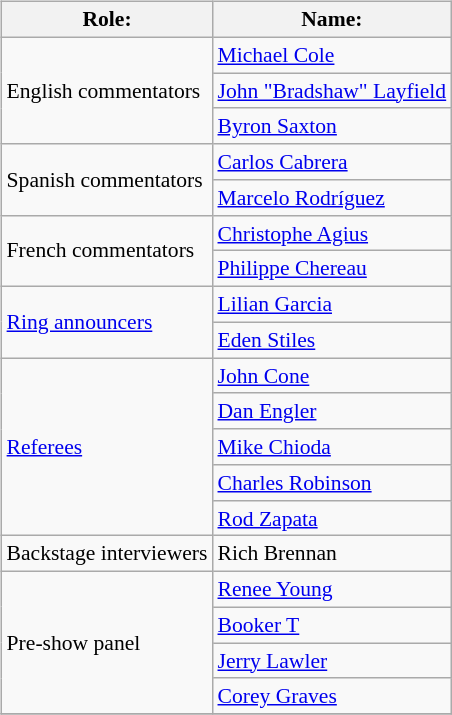<table class=wikitable style="font-size:90%; margin: 0.5em 0 0.5em 1em; float: right; clear: right;">
<tr>
<th>Role:</th>
<th>Name:</th>
</tr>
<tr>
<td rowspan=3>English commentators</td>
<td><a href='#'>Michael Cole</a></td>
</tr>
<tr>
<td><a href='#'>John "Bradshaw" Layfield</a></td>
</tr>
<tr>
<td><a href='#'>Byron Saxton</a></td>
</tr>
<tr>
<td rowspan=2>Spanish commentators</td>
<td><a href='#'>Carlos Cabrera</a></td>
</tr>
<tr>
<td><a href='#'>Marcelo Rodríguez</a></td>
</tr>
<tr>
<td rowspan=2>French commentators</td>
<td><a href='#'>Christophe Agius</a></td>
</tr>
<tr>
<td><a href='#'>Philippe Chereau</a></td>
</tr>
<tr>
<td rowspan=2><a href='#'>Ring announcers</a></td>
<td><a href='#'>Lilian Garcia</a></td>
</tr>
<tr>
<td><a href='#'>Eden Stiles</a></td>
</tr>
<tr>
<td rowspan=5><a href='#'>Referees</a></td>
<td><a href='#'>John Cone</a></td>
</tr>
<tr>
<td><a href='#'>Dan Engler</a></td>
</tr>
<tr>
<td><a href='#'>Mike Chioda</a></td>
</tr>
<tr>
<td><a href='#'>Charles Robinson</a></td>
</tr>
<tr>
<td><a href='#'>Rod Zapata</a></td>
</tr>
<tr>
<td rowspan=1>Backstage interviewers</td>
<td>Rich Brennan</td>
</tr>
<tr>
<td rowspan=4>Pre-show panel</td>
<td><a href='#'>Renee Young</a></td>
</tr>
<tr>
<td><a href='#'>Booker T</a></td>
</tr>
<tr>
<td><a href='#'>Jerry Lawler</a></td>
</tr>
<tr>
<td><a href='#'>Corey Graves</a></td>
</tr>
<tr>
</tr>
</table>
